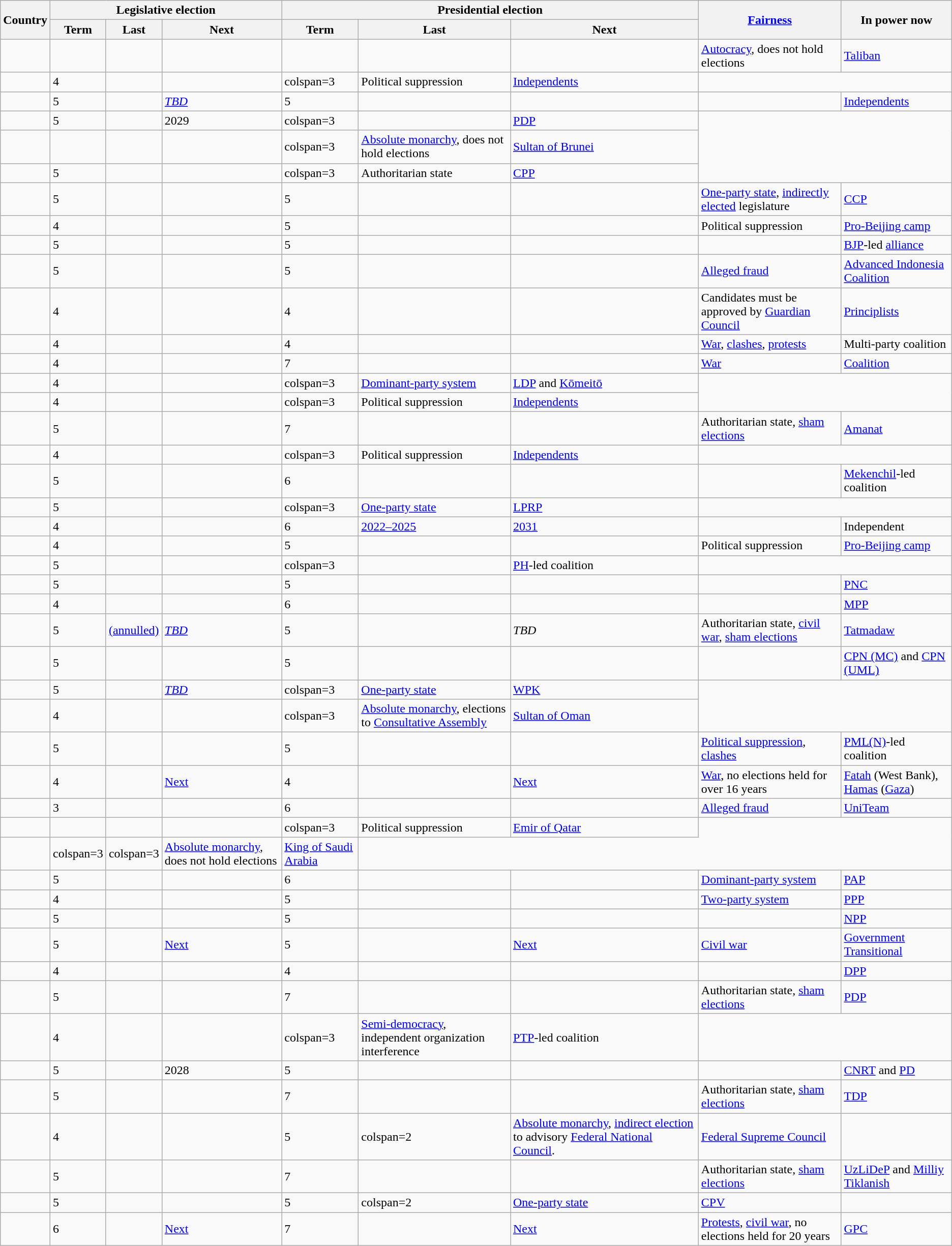<table class="wikitable sortable">
<tr>
<th rowspan=2>Country</th>
<th colspan=3>Legislative election</th>
<th colspan=3>Presidential election</th>
<th rowspan=2><a href='#'>Fairness</a></th>
<th rowspan=2>In power now</th>
</tr>
<tr>
<th>Term</th>
<th>Last</th>
<th>Next</th>
<th>Term</th>
<th>Last</th>
<th>Next</th>
</tr>
<tr>
<td></td>
<td></td>
<td><a href='#'></a></td>
<td></td>
<td></td>
<td><a href='#'></a></td>
<td></td>
<td><a href='#'>Autocracy</a>, does not hold elections</td>
<td><a href='#'>Taliban</a></td>
</tr>
<tr>
<td></td>
<td>4</td>
<td><a href='#'></a></td>
<td></td>
<td>colspan=3 </td>
<td>Political suppression</td>
<td><a href='#'>Independents</a></td>
</tr>
<tr>
<td></td>
<td>5</td>
<td><a href='#'></a></td>
<td><em><a href='#'>TBD</a></em></td>
<td>5</td>
<td><a href='#'></a></td>
<td><a href='#'></a></td>
<td></td>
<td><a href='#'>Independents</a></td>
</tr>
<tr>
<td></td>
<td>5</td>
<td><a href='#'></a></td>
<td>2029</td>
<td>colspan=3 </td>
<td></td>
<td><a href='#'>PDP</a></td>
</tr>
<tr>
<td></td>
<td></td>
<td><a href='#'></a></td>
<td></td>
<td>colspan=3 </td>
<td><a href='#'>Absolute monarchy</a>, does not hold elections</td>
<td><a href='#'>Sultan of Brunei</a></td>
</tr>
<tr>
<td></td>
<td>5</td>
<td><a href='#'></a></td>
<td><a href='#'></a></td>
<td>colspan=3 </td>
<td>Authoritarian state</td>
<td><a href='#'>CPP</a></td>
</tr>
<tr>
<td></td>
<td>5</td>
<td><a href='#'></a></td>
<td><a href='#'></a></td>
<td>5</td>
<td><a href='#'></a></td>
<td></td>
<td><a href='#'>One-party state</a>, <a href='#'>indirectly elected</a> legislature</td>
<td><a href='#'>CCP</a></td>
</tr>
<tr>
<td></td>
<td>4</td>
<td><a href='#'></a></td>
<td><a href='#'></a></td>
<td>5</td>
<td><a href='#'></a></td>
<td><a href='#'></a></td>
<td>Political suppression</td>
<td><a href='#'>Pro-Beijing camp</a></td>
</tr>
<tr>
<td></td>
<td>5</td>
<td><a href='#'></a></td>
<td><a href='#'></a></td>
<td>5</td>
<td><a href='#'></a></td>
<td><a href='#'></a></td>
<td></td>
<td><a href='#'>BJP</a>-led <a href='#'>alliance</a></td>
</tr>
<tr>
<td></td>
<td>5</td>
<td><a href='#'></a></td>
<td><a href='#'></a></td>
<td>5</td>
<td><a href='#'></a></td>
<td></td>
<td><a href='#'>Alleged fraud</a></td>
<td><a href='#'>Advanced Indonesia Coalition</a></td>
</tr>
<tr>
<td></td>
<td>4</td>
<td><a href='#'></a></td>
<td><a href='#'></a></td>
<td>4</td>
<td><a href='#'></a></td>
<td><a href='#'></a></td>
<td>Candidates must be approved by <a href='#'>Guardian Council</a></td>
<td><a href='#'>Principlists</a></td>
</tr>
<tr>
<td></td>
<td>4</td>
<td><a href='#'></a></td>
<td><a href='#'></a></td>
<td>4</td>
<td><a href='#'></a></td>
<td><a href='#'></a></td>
<td><a href='#'>War</a>, <a href='#'>clashes</a>, <a href='#'>protests</a></td>
<td>Multi-party coalition</td>
</tr>
<tr>
<td></td>
<td>4</td>
<td><a href='#'></a></td>
<td><a href='#'></a></td>
<td>7</td>
<td><a href='#'></a></td>
<td><a href='#'></a></td>
<td><a href='#'>War</a></td>
<td><a href='#'>Coalition</a></td>
</tr>
<tr>
<td></td>
<td>4</td>
<td><a href='#'></a></td>
<td><a href='#'></a></td>
<td>colspan=3 </td>
<td><a href='#'>Dominant-party system</a></td>
<td><a href='#'>LDP</a> and <a href='#'>Kōmeitō</a></td>
</tr>
<tr>
<td></td>
<td>4</td>
<td><a href='#'></a></td>
<td><a href='#'></a></td>
<td>colspan=3 </td>
<td>Political suppression</td>
<td><a href='#'>Independents</a></td>
</tr>
<tr>
<td></td>
<td>5</td>
<td><a href='#'></a></td>
<td><a href='#'></a></td>
<td>7</td>
<td><a href='#'></a></td>
<td><a href='#'></a></td>
<td>Authoritarian state, <a href='#'>sham elections</a></td>
<td><a href='#'>Amanat</a></td>
</tr>
<tr>
<td></td>
<td>4</td>
<td><a href='#'></a></td>
<td><a href='#'></a></td>
<td>colspan=3 </td>
<td>Political suppression</td>
<td><a href='#'>Independents</a></td>
</tr>
<tr>
<td></td>
<td>5</td>
<td><a href='#'></a></td>
<td><a href='#'></a></td>
<td>6</td>
<td><a href='#'></a></td>
<td><a href='#'></a></td>
<td></td>
<td><a href='#'>Mekenchil</a>-led coalition</td>
</tr>
<tr>
<td></td>
<td>5</td>
<td><a href='#'></a></td>
<td><a href='#'></a></td>
<td>colspan=3 </td>
<td><a href='#'>One-party state</a></td>
<td><a href='#'>LPRP</a></td>
</tr>
<tr>
<td></td>
<td>4</td>
<td><a href='#'></a></td>
<td><a href='#'></a></td>
<td>6</td>
<td><a href='#'>2022–2025</a></td>
<td><a href='#'>2031</a></td>
<td></td>
<td [Independent>Independent</td>
</tr>
<tr>
<td></td>
<td>4</td>
<td><a href='#'></a></td>
<td><a href='#'></a></td>
<td>5</td>
<td><a href='#'></a></td>
<td><a href='#'></a></td>
<td>Political suppression</td>
<td><a href='#'>Pro-Beijing camp</a></td>
</tr>
<tr>
<td></td>
<td>5</td>
<td><a href='#'></a></td>
<td><a href='#'></a></td>
<td>colspan=3 </td>
<td></td>
<td><a href='#'>PH</a>-led coalition</td>
</tr>
<tr>
<td></td>
<td>5</td>
<td><a href='#'></a></td>
<td><a href='#'></a></td>
<td>5</td>
<td><a href='#'></a></td>
<td><a href='#'></a></td>
<td></td>
<td><a href='#'>PNC</a></td>
</tr>
<tr>
<td></td>
<td>4</td>
<td><a href='#'></a></td>
<td><a href='#'></a></td>
<td>6</td>
<td><a href='#'></a></td>
<td><a href='#'></a></td>
<td></td>
<td><a href='#'>MPP</a></td>
</tr>
<tr>
<td></td>
<td>5</td>
<td><a href='#'> (annulled)</a></td>
<td><a href='#'><em>TBD</em></a></td>
<td>5</td>
<td><a href='#'></a></td>
<td><em>TBD</em></td>
<td>Authoritarian state, <a href='#'>civil war</a>, <a href='#'>sham elections</a></td>
<td><a href='#'>Tatmadaw</a></td>
</tr>
<tr>
<td></td>
<td>5</td>
<td><a href='#'></a></td>
<td><a href='#'></a></td>
<td>5</td>
<td><a href='#'></a></td>
<td><a href='#'></a></td>
<td></td>
<td><a href='#'>CPN (MC)</a> and <a href='#'>CPN (UML)</a></td>
</tr>
<tr>
<td></td>
<td>5</td>
<td><a href='#'></a></td>
<td><em><a href='#'>TBD</a></em></td>
<td>colspan=3 </td>
<td><a href='#'>One-party state</a></td>
<td><a href='#'>WPK</a></td>
</tr>
<tr>
<td></td>
<td>4</td>
<td><a href='#'></a></td>
<td><a href='#'></a></td>
<td>colspan=3 </td>
<td><a href='#'>Absolute monarchy</a>, elections to <a href='#'>Consultative Assembly</a></td>
<td><a href='#'>Sultan of Oman</a></td>
</tr>
<tr>
<td></td>
<td>5</td>
<td><a href='#'></a></td>
<td><a href='#'></a></td>
<td>5</td>
<td><a href='#'></a></td>
<td></td>
<td><a href='#'>Political suppression</a>, <a href='#'>clashes</a></td>
<td><a href='#'>PML(N)</a>-led coalition</td>
</tr>
<tr>
<td></td>
<td>4</td>
<td><a href='#'></a></td>
<td><a href='#'>Next</a></td>
<td>4</td>
<td><a href='#'></a></td>
<td><a href='#'>Next</a></td>
<td><a href='#'>War</a>, no elections held for over 16 years</td>
<td><a href='#'>Fatah</a> (West Bank), <a href='#'>Hamas</a> (<a href='#'>Gaza</a>)</td>
</tr>
<tr>
<td></td>
<td>3</td>
<td><a href='#'></a></td>
<td><a href='#'></a></td>
<td>6</td>
<td><a href='#'></a></td>
<td><a href='#'></a></td>
<td><a href='#'>Alleged fraud</a></td>
<td><a href='#'>UniTeam</a></td>
</tr>
<tr>
<td></td>
<td></td>
<td><a href='#'></a></td>
<td></td>
<td>colspan=3 </td>
<td>Political suppression</td>
<td><a href='#'>Emir of Qatar</a></td>
</tr>
<tr>
<td></td>
<td>colspan=3 </td>
<td>colspan=3 </td>
<td><a href='#'>Absolute monarchy</a>, does not hold elections</td>
<td><a href='#'>King of Saudi Arabia</a></td>
</tr>
<tr>
<td></td>
<td>5</td>
<td><a href='#'></a></td>
<td><a href='#'></a></td>
<td>6</td>
<td><a href='#'></a></td>
<td><a href='#'></a></td>
<td><a href='#'>Dominant-party system</a></td>
<td><a href='#'>PAP</a></td>
</tr>
<tr>
<td></td>
<td>4</td>
<td><a href='#'></a></td>
<td><a href='#'></a></td>
<td>5</td>
<td><a href='#'></a></td>
<td><a href='#'></a></td>
<td><a href='#'>Two-party system</a></td>
<td><a href='#'>PPP</a></td>
</tr>
<tr>
<td></td>
<td>5</td>
<td><a href='#'></a></td>
<td><a href='#'></a></td>
<td>5</td>
<td><a href='#'></a></td>
<td></td>
<td></td>
<td><a href='#'>NPP</a></td>
</tr>
<tr>
<td></td>
<td>5</td>
<td><a href='#'></a></td>
<td><a href='#'>Next</a></td>
<td>5</td>
<td><a href='#'></a></td>
<td><a href='#'>Next</a></td>
<td><a href='#'>Civil war</a></td>
<td><a href='#'>Government Transitional</a></td>
</tr>
<tr>
<td></td>
<td>4</td>
<td><a href='#'></a></td>
<td><a href='#'></a></td>
<td>4</td>
<td><a href='#'></a></td>
<td><a href='#'></a></td>
<td></td>
<td><a href='#'>DPP</a></td>
</tr>
<tr>
<td></td>
<td>5</td>
<td><a href='#'></a></td>
<td><a href='#'></a></td>
<td>7</td>
<td><a href='#'></a></td>
<td></td>
<td>Authoritarian state, <a href='#'>sham elections</a></td>
<td><a href='#'>PDP</a></td>
</tr>
<tr>
<td></td>
<td>4</td>
<td><a href='#'></a></td>
<td><a href='#'></a></td>
<td>colspan=3 </td>
<td><a href='#'>Semi-democracy</a>, independent organization interference</td>
<td><a href='#'>PTP</a>-led coalition</td>
</tr>
<tr>
<td></td>
<td>5</td>
<td><a href='#'></a></td>
<td>2028</td>
<td>5</td>
<td><a href='#'></a></td>
<td></td>
<td></td>
<td><a href='#'>CNRT</a> and <a href='#'>PD</a></td>
</tr>
<tr>
<td></td>
<td>5</td>
<td><a href='#'></a></td>
<td><a href='#'></a></td>
<td>7</td>
<td><a href='#'></a></td>
<td></td>
<td>Authoritarian state, <a href='#'>sham elections</a></td>
<td><a href='#'>TDP</a></td>
</tr>
<tr>
<td></td>
<td>4</td>
<td><a href='#'></a></td>
<td></td>
<td>5</td>
<td>colspan=2 </td>
<td><a href='#'>Absolute monarchy</a>, <a href='#'>indirect election</a> to advisory <a href='#'>Federal National Council</a>.</td>
<td><a href='#'>Federal Supreme Council</a></td>
</tr>
<tr>
<td></td>
<td>5</td>
<td><a href='#'></a></td>
<td><a href='#'></a></td>
<td>7</td>
<td><a href='#'></a></td>
<td><a href='#'></a></td>
<td>Authoritarian state, <a href='#'>sham elections</a></td>
<td><a href='#'>UzLiDeP</a> and <a href='#'>Milliy Tiklanish</a></td>
</tr>
<tr>
<td></td>
<td>5</td>
<td><a href='#'></a></td>
<td><a href='#'></a></td>
<td>5</td>
<td>colspan=2 </td>
<td><a href='#'>One-party state</a></td>
<td><a href='#'>CPV</a></td>
</tr>
<tr>
<td></td>
<td>6</td>
<td><a href='#'></a></td>
<td><a href='#'>Next</a></td>
<td>7</td>
<td><a href='#'></a></td>
<td><a href='#'>Next</a></td>
<td><a href='#'>Protests</a>, <a href='#'>civil war</a>, no elections held for 20 years</td>
<td><a href='#'>GPC</a></td>
</tr>
</table>
